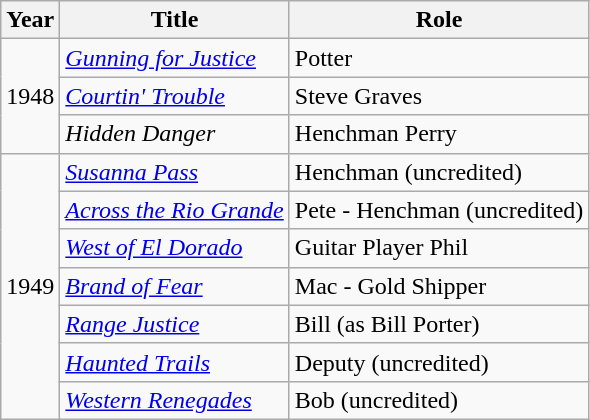<table class="wikitable">
<tr>
<th>Year</th>
<th>Title</th>
<th>Role</th>
</tr>
<tr>
<td rowspan=3>1948</td>
<td><em><a href='#'>Gunning for Justice</a></em></td>
<td>Potter</td>
</tr>
<tr>
<td><em><a href='#'>Courtin' Trouble</a></em></td>
<td>Steve Graves</td>
</tr>
<tr>
<td><em>Hidden Danger</em></td>
<td>Henchman Perry</td>
</tr>
<tr>
<td rowspan=7>1949</td>
<td><em><a href='#'>Susanna Pass</a></em></td>
<td>Henchman (uncredited)</td>
</tr>
<tr>
<td><em><a href='#'>Across the Rio Grande</a></em></td>
<td>Pete - Henchman (uncredited)</td>
</tr>
<tr>
<td><em><a href='#'>West of El Dorado</a></em></td>
<td>Guitar Player Phil</td>
</tr>
<tr>
<td><em><a href='#'>Brand of Fear</a></em></td>
<td>Mac - Gold Shipper</td>
</tr>
<tr>
<td><em><a href='#'>Range Justice</a></em></td>
<td>Bill (as Bill Porter)</td>
</tr>
<tr>
<td><em><a href='#'>Haunted Trails</a></em></td>
<td>Deputy (uncredited)</td>
</tr>
<tr>
<td><em><a href='#'>Western Renegades</a></em></td>
<td>Bob (uncredited)</td>
</tr>
</table>
